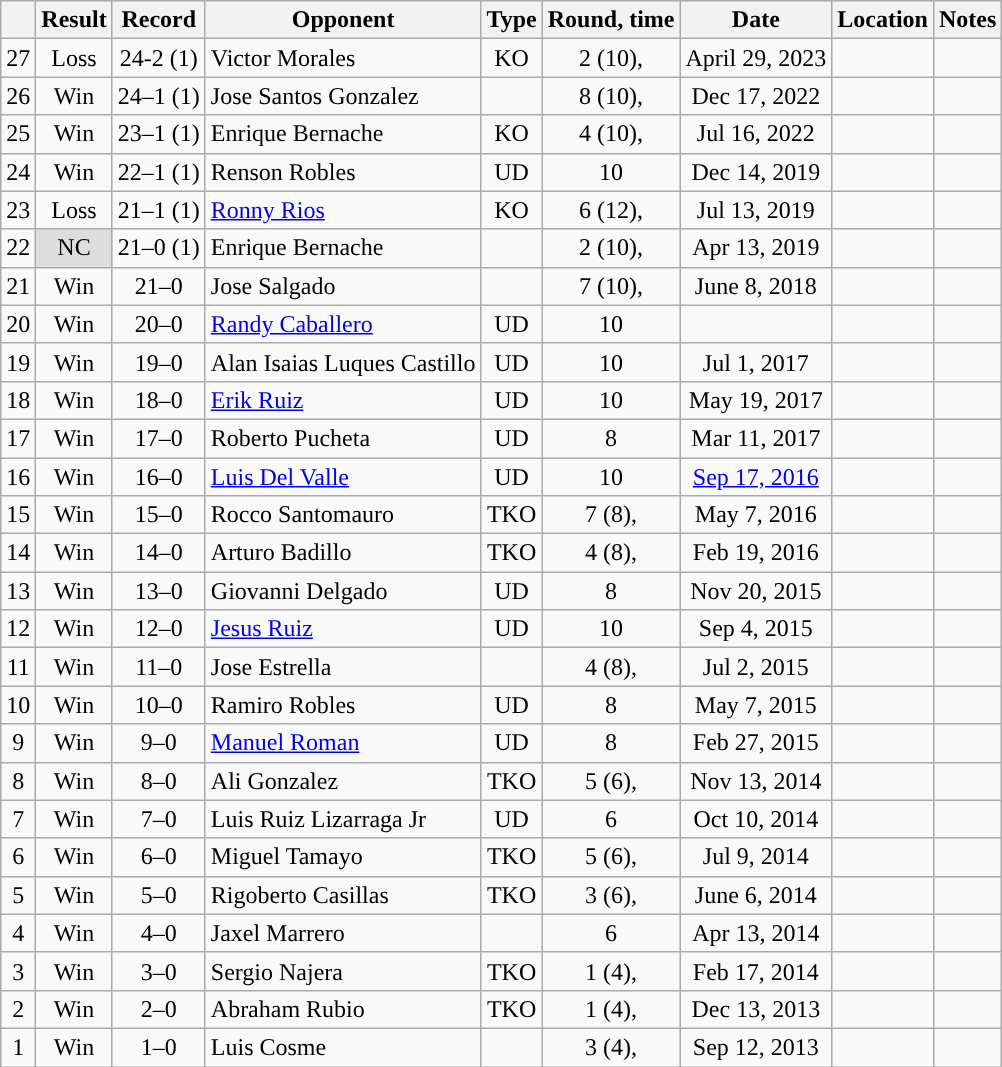<table class="wikitable" style="text-align:center">
<tr>
<th></th>
<th>Result</th>
<th>Record</th>
<th>Opponent</th>
<th>Type</th>
<th>Round, time</th>
<th>Date</th>
<th>Location</th>
<th>Notes</th>
</tr>
<tr>
<td>27</td>
<td> Loss</td>
<td>24-2 (1)</td>
<td align=left>Victor Morales</td>
<td>KO</td>
<td>2 (10), </td>
<td>April 29, 2023</td>
<td align="left"></td>
<td align=left></td>
</tr>
<tr>
<td>26</td>
<td>Win</td>
<td>24–1 (1)</td>
<td align=left>Jose Santos Gonzalez</td>
<td></td>
<td>8 (10), </td>
<td>Dec 17, 2022</td>
<td align="left"></td>
<td></td>
</tr>
<tr>
<td>25</td>
<td>Win</td>
<td>23–1 (1)</td>
<td align="left">Enrique Bernache</td>
<td>KO</td>
<td>4 (10), </td>
<td>Jul 16, 2022</td>
<td align="left"></td>
<td></td>
</tr>
<tr>
<td>24</td>
<td>Win</td>
<td>22–1 (1)</td>
<td align=left>Renson Robles</td>
<td>UD</td>
<td>10</td>
<td>Dec 14, 2019</td>
<td align=left></td>
<td></td>
</tr>
<tr>
<td>23</td>
<td>Loss</td>
<td>21–1 (1)</td>
<td align=left><a href='#'>Ronny Rios</a></td>
<td>KO</td>
<td>6 (12), </td>
<td>Jul 13, 2019</td>
<td align=left></td>
<td align=left></td>
</tr>
<tr>
<td>22</td>
<td style="background: #DDD">NC</td>
<td>21–0 (1)</td>
<td align=left>Enrique Bernache</td>
<td></td>
<td>2 (10), </td>
<td>Apr 13, 2019</td>
<td align=left></td>
<td align=left></td>
</tr>
<tr>
<td>21</td>
<td>Win</td>
<td>21–0</td>
<td align=left>Jose Salgado</td>
<td></td>
<td>7 (10), </td>
<td>June 8, 2018</td>
<td align=left></td>
<td align=left></td>
</tr>
<tr>
<td>20</td>
<td>Win</td>
<td>20–0</td>
<td align=left><a href='#'>Randy Caballero</a></td>
<td>UD</td>
<td>10</td>
<td></td>
<td align=left></td>
<td align=left></td>
</tr>
<tr>
<td>19</td>
<td>Win</td>
<td>19–0</td>
<td align=left>Alan Isaias Luques Castillo</td>
<td>UD</td>
<td>10</td>
<td>Jul 1, 2017</td>
<td align=left></td>
<td align=left></td>
</tr>
<tr>
<td>18</td>
<td>Win</td>
<td>18–0</td>
<td align=left><a href='#'>Erik Ruiz</a></td>
<td>UD</td>
<td>10</td>
<td>May 19, 2017</td>
<td align=left></td>
<td></td>
</tr>
<tr>
<td>17</td>
<td>Win</td>
<td>17–0</td>
<td align=left>Roberto Pucheta</td>
<td>UD</td>
<td>8</td>
<td>Mar 11, 2017</td>
<td align=left></td>
<td></td>
</tr>
<tr>
<td>16</td>
<td>Win</td>
<td>16–0</td>
<td align=left><a href='#'>Luis Del Valle</a></td>
<td>UD</td>
<td>10</td>
<td><a href='#'>Sep 17, 2016</a></td>
<td align=left></td>
<td align=left></td>
</tr>
<tr>
<td>15</td>
<td>Win</td>
<td>15–0</td>
<td align=left>Rocco Santomauro</td>
<td>TKO</td>
<td>7 (8), </td>
<td>May 7, 2016</td>
<td align=left></td>
<td align=left></td>
</tr>
<tr>
<td>14</td>
<td>Win</td>
<td>14–0</td>
<td align=left>Arturo Badillo</td>
<td>TKO</td>
<td>4 (8), </td>
<td>Feb 19, 2016</td>
<td align=left></td>
<td></td>
</tr>
<tr>
<td>13</td>
<td>Win</td>
<td>13–0</td>
<td align=left>Giovanni Delgado</td>
<td>UD</td>
<td>8</td>
<td>Nov 20, 2015</td>
<td align=left></td>
<td></td>
</tr>
<tr>
<td>12</td>
<td>Win</td>
<td>12–0</td>
<td align=left><a href='#'>Jesus Ruiz</a></td>
<td>UD</td>
<td>10</td>
<td>Sep 4, 2015</td>
<td align=left></td>
<td style="text-align:left;"></td>
</tr>
<tr>
<td>11</td>
<td>Win</td>
<td>11–0</td>
<td align=left>Jose Estrella</td>
<td></td>
<td>4 (8), </td>
<td>Jul 2, 2015</td>
<td align=left></td>
<td></td>
</tr>
<tr>
<td>10</td>
<td>Win</td>
<td>10–0</td>
<td align=left>Ramiro Robles</td>
<td>UD</td>
<td>8</td>
<td>May 7, 2015</td>
<td align=left></td>
<td></td>
</tr>
<tr>
<td>9</td>
<td>Win</td>
<td>9–0</td>
<td align=left><a href='#'>Manuel Roman</a></td>
<td>UD</td>
<td>8</td>
<td>Feb 27, 2015</td>
<td align=left></td>
<td></td>
</tr>
<tr>
<td>8</td>
<td>Win</td>
<td>8–0</td>
<td align=left>Ali Gonzalez</td>
<td>TKO</td>
<td>5 (6), </td>
<td>Nov 13, 2014</td>
<td align=left></td>
<td></td>
</tr>
<tr>
<td>7</td>
<td>Win</td>
<td>7–0</td>
<td align=left>Luis Ruiz Lizarraga Jr</td>
<td>UD</td>
<td>6</td>
<td>Oct 10, 2014</td>
<td align=left></td>
<td></td>
</tr>
<tr>
<td>6</td>
<td>Win</td>
<td>6–0</td>
<td align=left>Miguel Tamayo</td>
<td>TKO</td>
<td>5 (6), </td>
<td>Jul 9, 2014</td>
<td align=left></td>
<td></td>
</tr>
<tr>
<td>5</td>
<td>Win</td>
<td>5–0</td>
<td align=left>Rigoberto Casillas</td>
<td>TKO</td>
<td>3 (6), </td>
<td>June 6, 2014</td>
<td align=left></td>
<td></td>
</tr>
<tr>
<td>4</td>
<td>Win</td>
<td>4–0</td>
<td align=left>Jaxel Marrero</td>
<td></td>
<td>6</td>
<td>Apr 13, 2014</td>
<td align=left></td>
<td></td>
</tr>
<tr>
<td>3</td>
<td>Win</td>
<td>3–0</td>
<td align=left>Sergio Najera</td>
<td>TKO</td>
<td>1 (4), </td>
<td>Feb 17, 2014</td>
<td align=left></td>
<td></td>
</tr>
<tr>
<td>2</td>
<td>Win</td>
<td>2–0</td>
<td align=left>Abraham Rubio</td>
<td>TKO</td>
<td>1 (4), </td>
<td>Dec 13, 2013</td>
<td align=left></td>
<td></td>
</tr>
<tr>
<td>1</td>
<td>Win</td>
<td>1–0</td>
<td align=left>Luis Cosme</td>
<td></td>
<td>3 (4), </td>
<td>Sep 12, 2013</td>
<td align=left></td>
<td></td>
</tr>
</table>
